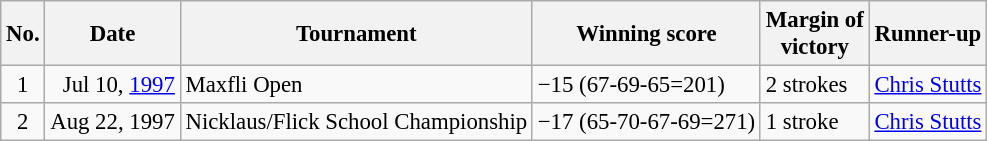<table class="wikitable" style="font-size:95%;">
<tr>
<th>No.</th>
<th>Date</th>
<th>Tournament</th>
<th>Winning score</th>
<th>Margin of<br>victory</th>
<th>Runner-up</th>
</tr>
<tr>
<td align=center>1</td>
<td align=right>Jul 10, <a href='#'>1997</a></td>
<td>Maxfli Open</td>
<td>−15 (67-69-65=201)</td>
<td>2 strokes</td>
<td> <a href='#'>Chris Stutts</a></td>
</tr>
<tr>
<td align=center>2</td>
<td align=right>Aug 22, 1997</td>
<td>Nicklaus/Flick School Championship</td>
<td>−17 (65-70-67-69=271)</td>
<td>1 stroke</td>
<td> <a href='#'>Chris Stutts</a></td>
</tr>
</table>
